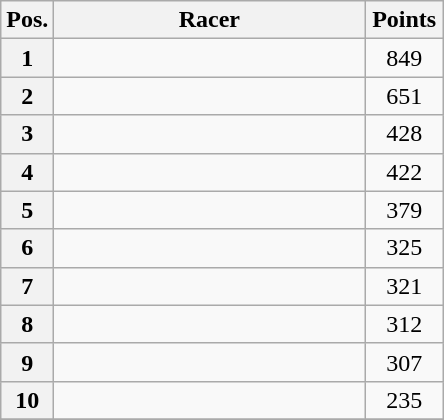<table class="wikitable sortable plainrowheaders" style="text-align:center;">
<tr>
<th scope="col">Pos.</th>
<th scope="col" style="width:200px;">Racer</th>
<th style="width:45px;">Points</th>
</tr>
<tr>
<th style="text-align:center;">1</th>
<td align="left"></td>
<td>849</td>
</tr>
<tr>
<th style="text-align:center;">2</th>
<td align="left"></td>
<td>651</td>
</tr>
<tr>
<th style="text-align:center;">3</th>
<td align="left"></td>
<td>428</td>
</tr>
<tr>
<th style="text-align:center;">4</th>
<td align="left"></td>
<td>422</td>
</tr>
<tr>
<th style="text-align:center;">5</th>
<td align="left"></td>
<td>379</td>
</tr>
<tr>
<th style="text-align:center;">6</th>
<td align="left"></td>
<td>325</td>
</tr>
<tr>
<th style="text-align:center;">7</th>
<td align="left"></td>
<td>321</td>
</tr>
<tr>
<th style="text-align:center;">8</th>
<td align="left"></td>
<td>312</td>
</tr>
<tr>
<th style="text-align:center;">9</th>
<td align="left"></td>
<td>307</td>
</tr>
<tr>
<th style="text-align:center;">10</th>
<td align="left"></td>
<td>235</td>
</tr>
<tr>
</tr>
</table>
